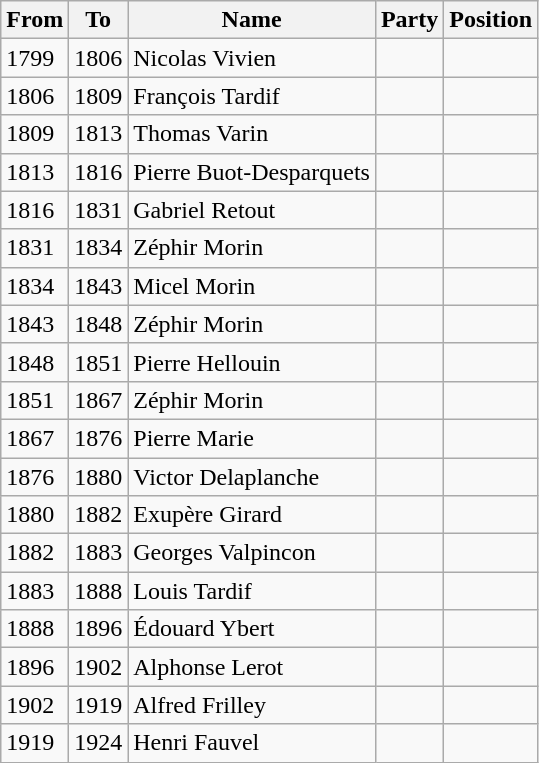<table class="wikitable">
<tr>
<th>From</th>
<th>To</th>
<th>Name</th>
<th>Party</th>
<th>Position</th>
</tr>
<tr>
<td>1799</td>
<td>1806</td>
<td>Nicolas Vivien</td>
<td></td>
<td></td>
</tr>
<tr>
<td>1806</td>
<td>1809</td>
<td>François Tardif</td>
<td></td>
<td></td>
</tr>
<tr>
<td>1809</td>
<td>1813</td>
<td>Thomas Varin</td>
<td></td>
<td></td>
</tr>
<tr>
<td>1813</td>
<td>1816</td>
<td>Pierre Buot-Desparquets</td>
<td></td>
<td></td>
</tr>
<tr>
<td>1816</td>
<td>1831</td>
<td>Gabriel Retout</td>
<td></td>
<td></td>
</tr>
<tr>
<td>1831</td>
<td>1834</td>
<td>Zéphir Morin</td>
<td></td>
<td></td>
</tr>
<tr>
<td>1834</td>
<td>1843</td>
<td>Micel Morin</td>
<td></td>
<td></td>
</tr>
<tr>
<td>1843</td>
<td>1848</td>
<td>Zéphir Morin</td>
<td></td>
<td></td>
</tr>
<tr>
<td>1848</td>
<td>1851</td>
<td>Pierre Hellouin</td>
<td></td>
<td></td>
</tr>
<tr>
<td>1851</td>
<td>1867</td>
<td>Zéphir Morin</td>
<td></td>
<td></td>
</tr>
<tr>
<td>1867</td>
<td>1876</td>
<td>Pierre Marie</td>
<td></td>
<td></td>
</tr>
<tr>
<td>1876</td>
<td>1880</td>
<td>Victor Delaplanche</td>
<td></td>
<td></td>
</tr>
<tr>
<td>1880</td>
<td>1882</td>
<td>Exupère Girard</td>
<td></td>
<td></td>
</tr>
<tr>
<td>1882</td>
<td>1883</td>
<td>Georges Valpincon</td>
<td></td>
<td></td>
</tr>
<tr>
<td>1883</td>
<td>1888</td>
<td>Louis Tardif</td>
<td></td>
<td></td>
</tr>
<tr>
<td>1888</td>
<td>1896</td>
<td>Édouard Ybert</td>
<td></td>
<td></td>
</tr>
<tr>
<td>1896</td>
<td>1902</td>
<td>Alphonse Lerot</td>
<td></td>
<td></td>
</tr>
<tr>
<td>1902</td>
<td>1919</td>
<td>Alfred Frilley</td>
<td></td>
<td></td>
</tr>
<tr>
<td>1919</td>
<td>1924</td>
<td>Henri Fauvel</td>
<td></td>
<td></td>
</tr>
</table>
